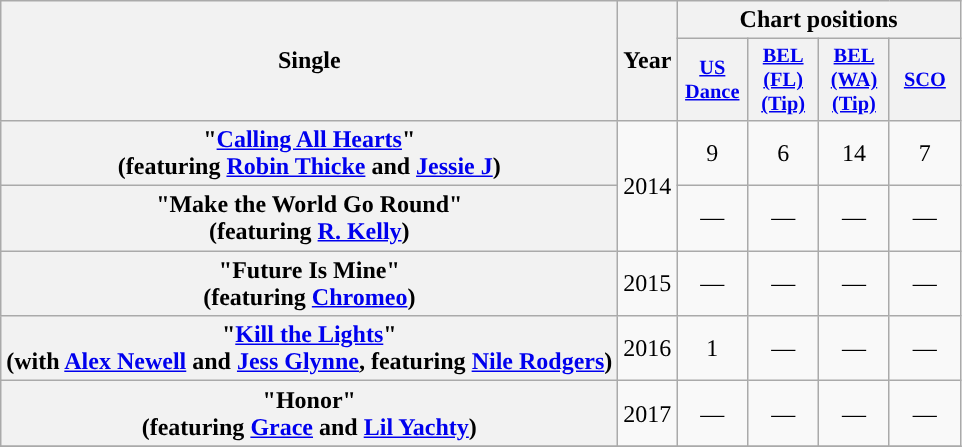<table class="wikitable plainrowheaders" style="text-align:center;">
<tr>
<th scope="col" rowspan="2">Single</th>
<th scope="col" rowspan="2">Year</th>
<th scope="col" colspan="7">Chart positions</th>
</tr>
<tr>
<th scope="col" style="width:3em;font-size:85%;"><a href='#'>US<br>Dance</a><br></th>
<th scope="col" style="width:3em;font-size:85%;"><a href='#'>BEL<br>(FL)<br>(Tip)</a><br></th>
<th scope="col" style="width:3em;font-size:85%;"><a href='#'>BEL<br>(WA)<br>(Tip)</a><br></th>
<th scope="col" style="width:3em;font-size:85%;"><a href='#'>SCO</a><br></th>
</tr>
<tr>
<th scope="row">"<a href='#'>Calling All Hearts</a>"<br><span>(featuring <a href='#'>Robin Thicke</a> and <a href='#'>Jessie J</a>)</span></th>
<td rowspan="2">2014</td>
<td>9</td>
<td>6</td>
<td>14</td>
<td>7</td>
</tr>
<tr>
<th scope="row">"Make the World Go Round"<br><span>(featuring <a href='#'>R. Kelly</a>)</span></th>
<td>—</td>
<td>—</td>
<td>—</td>
<td>—</td>
</tr>
<tr>
<th scope="row">"Future Is Mine"<br><span>(featuring <a href='#'>Chromeo</a>)</span></th>
<td>2015</td>
<td>—</td>
<td>—</td>
<td>—</td>
<td>—</td>
</tr>
<tr>
<th scope="row">"<a href='#'>Kill the Lights</a>"<br><span>(with <a href='#'>Alex Newell</a> and <a href='#'>Jess Glynne</a>, featuring <a href='#'>Nile Rodgers</a>)</span></th>
<td>2016</td>
<td>1</td>
<td>—</td>
<td>—</td>
<td>—</td>
</tr>
<tr>
<th scope="row">"Honor"<br><span>(featuring <a href='#'>Grace</a> and <a href='#'>Lil Yachty</a>)</span></th>
<td>2017</td>
<td>—</td>
<td>—</td>
<td>—</td>
<td>—</td>
</tr>
<tr>
</tr>
</table>
